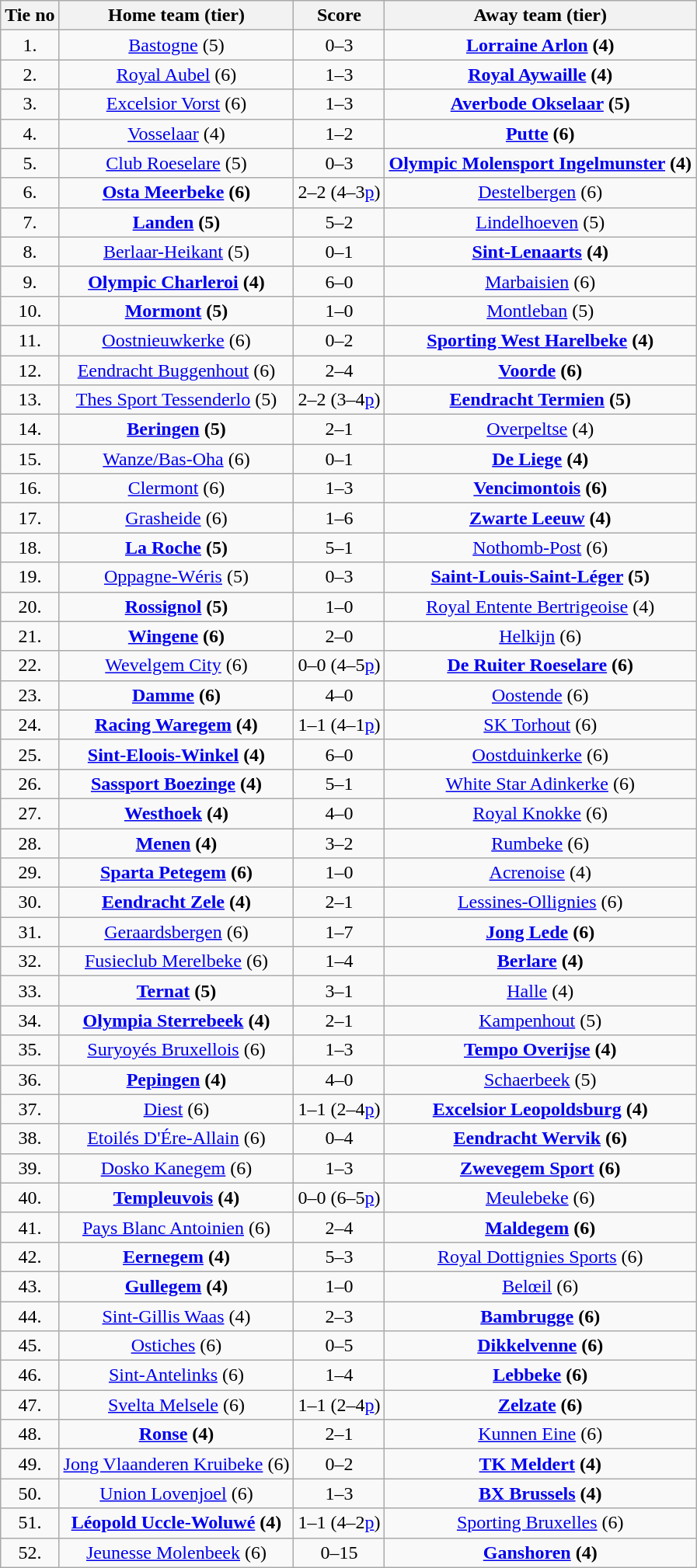<table class="wikitable" style="text-align: center">
<tr>
<th>Tie no</th>
<th>Home team (tier)</th>
<th>Score</th>
<th>Away team (tier)</th>
</tr>
<tr>
<td>1.</td>
<td><a href='#'>Bastogne</a> (5)</td>
<td>0–3</td>
<td><strong><a href='#'>Lorraine Arlon</a> (4)</strong></td>
</tr>
<tr>
<td>2.</td>
<td><a href='#'>Royal Aubel</a> (6)</td>
<td>1–3</td>
<td><strong><a href='#'>Royal Aywaille</a> (4)</strong></td>
</tr>
<tr>
<td>3.</td>
<td><a href='#'>Excelsior Vorst</a> (6)</td>
<td>1–3</td>
<td><strong><a href='#'>Averbode Okselaar</a> (5)</strong></td>
</tr>
<tr>
<td>4.</td>
<td><a href='#'>Vosselaar</a> (4)</td>
<td>1–2</td>
<td><strong><a href='#'>Putte</a> (6)</strong></td>
</tr>
<tr>
<td>5.</td>
<td><a href='#'>Club Roeselare</a> (5)</td>
<td>0–3</td>
<td><strong><a href='#'>Olympic Molensport Ingelmunster</a> (4)</strong></td>
</tr>
<tr>
<td>6.</td>
<td><strong><a href='#'>Osta Meerbeke</a> (6)</strong></td>
<td>2–2 (4–3<a href='#'>p</a>)</td>
<td><a href='#'>Destelbergen</a> (6)</td>
</tr>
<tr>
<td>7.</td>
<td><strong><a href='#'>Landen</a> (5)</strong></td>
<td>5–2</td>
<td><a href='#'>Lindelhoeven</a> (5)</td>
</tr>
<tr>
<td>8.</td>
<td><a href='#'>Berlaar-Heikant</a> (5)</td>
<td>0–1</td>
<td><strong><a href='#'>Sint-Lenaarts</a> (4)</strong></td>
</tr>
<tr>
<td>9.</td>
<td><strong><a href='#'>Olympic Charleroi</a> (4)</strong></td>
<td>6–0</td>
<td><a href='#'>Marbaisien</a> (6)</td>
</tr>
<tr>
<td>10.</td>
<td><strong><a href='#'>Mormont</a> (5)</strong></td>
<td>1–0</td>
<td><a href='#'>Montleban</a> (5)</td>
</tr>
<tr>
<td>11.</td>
<td><a href='#'>Oostnieuwkerke</a> (6)</td>
<td>0–2</td>
<td><strong><a href='#'>Sporting West Harelbeke</a> (4)</strong></td>
</tr>
<tr>
<td>12.</td>
<td><a href='#'>Eendracht Buggenhout</a> (6)</td>
<td>2–4</td>
<td><strong><a href='#'>Voorde</a> (6)</strong></td>
</tr>
<tr>
<td>13.</td>
<td><a href='#'>Thes Sport Tessenderlo</a> (5)</td>
<td>2–2 (3–4<a href='#'>p</a>)</td>
<td><strong><a href='#'>Eendracht Termien</a> (5)</strong></td>
</tr>
<tr>
<td>14.</td>
<td><strong><a href='#'>Beringen</a> (5)</strong></td>
<td>2–1</td>
<td><a href='#'>Overpeltse</a> (4)</td>
</tr>
<tr>
<td>15.</td>
<td><a href='#'>Wanze/Bas-Oha</a> (6)</td>
<td>0–1</td>
<td><strong><a href='#'>De Liege</a> (4)</strong></td>
</tr>
<tr>
<td>16.</td>
<td><a href='#'>Clermont</a> (6)</td>
<td>1–3</td>
<td><strong><a href='#'>Vencimontois</a> (6)</strong></td>
</tr>
<tr>
<td>17.</td>
<td><a href='#'>Grasheide</a> (6)</td>
<td>1–6</td>
<td><strong><a href='#'>Zwarte Leeuw</a> (4)</strong></td>
</tr>
<tr>
<td>18.</td>
<td><strong><a href='#'>La Roche</a> (5)</strong></td>
<td>5–1</td>
<td><a href='#'>Nothomb-Post</a> (6)</td>
</tr>
<tr>
<td>19.</td>
<td><a href='#'>Oppagne-Wéris</a> (5)</td>
<td>0–3</td>
<td><strong><a href='#'>Saint-Louis-Saint-Léger</a> (5)</strong></td>
</tr>
<tr>
<td>20.</td>
<td><strong><a href='#'>Rossignol</a> (5)</strong></td>
<td>1–0</td>
<td><a href='#'>Royal Entente Bertrigeoise</a> (4)</td>
</tr>
<tr>
<td>21.</td>
<td><strong><a href='#'>Wingene</a> (6)</strong></td>
<td>2–0</td>
<td><a href='#'>Helkijn</a> (6)</td>
</tr>
<tr>
<td>22.</td>
<td><a href='#'>Wevelgem City</a> (6)</td>
<td>0–0 (4–5<a href='#'>p</a>)</td>
<td><strong><a href='#'>De Ruiter Roeselare</a> (6)</strong></td>
</tr>
<tr>
<td>23.</td>
<td><strong><a href='#'>Damme</a> (6)</strong></td>
<td>4–0</td>
<td><a href='#'>Oostende</a> (6)</td>
</tr>
<tr>
<td>24.</td>
<td><strong><a href='#'>Racing Waregem</a> (4)</strong></td>
<td>1–1 (4–1<a href='#'>p</a>)</td>
<td><a href='#'>SK Torhout</a> (6)</td>
</tr>
<tr>
<td>25.</td>
<td><strong><a href='#'>Sint-Eloois-Winkel</a> (4)</strong></td>
<td>6–0</td>
<td><a href='#'>Oostduinkerke</a> (6)</td>
</tr>
<tr>
<td>26.</td>
<td><strong><a href='#'>Sassport Boezinge</a> (4)</strong></td>
<td>5–1</td>
<td><a href='#'>White Star Adinkerke</a> (6)</td>
</tr>
<tr>
<td>27.</td>
<td><strong><a href='#'>Westhoek</a> (4)</strong></td>
<td>4–0</td>
<td><a href='#'>Royal Knokke</a> (6)</td>
</tr>
<tr>
<td>28.</td>
<td><strong><a href='#'>Menen</a> (4)</strong></td>
<td>3–2</td>
<td><a href='#'>Rumbeke</a> (6)</td>
</tr>
<tr>
<td>29.</td>
<td><strong><a href='#'>Sparta Petegem</a> (6)</strong></td>
<td>1–0</td>
<td><a href='#'>Acrenoise</a> (4)</td>
</tr>
<tr>
<td>30.</td>
<td><strong><a href='#'>Eendracht Zele</a> (4)</strong></td>
<td>2–1</td>
<td><a href='#'>Lessines-Ollignies</a> (6)</td>
</tr>
<tr>
<td>31.</td>
<td><a href='#'>Geraardsbergen</a> (6)</td>
<td>1–7</td>
<td><strong><a href='#'>Jong Lede</a> (6)</strong></td>
</tr>
<tr>
<td>32.</td>
<td><a href='#'>Fusieclub Merelbeke</a> (6)</td>
<td>1–4</td>
<td><strong><a href='#'>Berlare</a> (4)</strong></td>
</tr>
<tr>
<td>33.</td>
<td><strong><a href='#'>Ternat</a> (5)</strong></td>
<td>3–1</td>
<td><a href='#'>Halle</a> (4)</td>
</tr>
<tr>
<td>34.</td>
<td><strong><a href='#'>Olympia Sterrebeek</a> (4)</strong></td>
<td>2–1</td>
<td><a href='#'>Kampenhout</a> (5)</td>
</tr>
<tr>
<td>35.</td>
<td><a href='#'>Suryoyés Bruxellois</a> (6)</td>
<td>1–3</td>
<td><strong><a href='#'>Tempo Overijse</a> (4)</strong></td>
</tr>
<tr>
<td>36.</td>
<td><strong><a href='#'>Pepingen</a> (4)</strong></td>
<td>4–0</td>
<td><a href='#'>Schaerbeek</a> (5)</td>
</tr>
<tr>
<td>37.</td>
<td><a href='#'>Diest</a> (6)</td>
<td>1–1 (2–4<a href='#'>p</a>)</td>
<td><strong><a href='#'>Excelsior Leopoldsburg</a> (4)</strong></td>
</tr>
<tr>
<td>38.</td>
<td><a href='#'>Etoilés D'Ére-Allain</a> (6)</td>
<td>0–4</td>
<td><strong><a href='#'>Eendracht Wervik</a> (6)</strong></td>
</tr>
<tr>
<td>39.</td>
<td><a href='#'>Dosko Kanegem</a> (6)</td>
<td>1–3</td>
<td><strong><a href='#'>Zwevegem Sport</a> (6)</strong></td>
</tr>
<tr>
<td>40.</td>
<td><strong><a href='#'>Templeuvois</a> (4)</strong></td>
<td>0–0 (6–5<a href='#'>p</a>)</td>
<td><a href='#'>Meulebeke</a> (6)</td>
</tr>
<tr>
<td>41.</td>
<td><a href='#'>Pays Blanc Antoinien</a> (6)</td>
<td>2–4</td>
<td><strong><a href='#'>Maldegem</a> (6)</strong></td>
</tr>
<tr>
<td>42.</td>
<td><strong><a href='#'>Eernegem</a> (4)</strong></td>
<td>5–3</td>
<td><a href='#'>Royal Dottignies Sports</a> (6)</td>
</tr>
<tr>
<td>43.</td>
<td><strong><a href='#'>Gullegem</a> (4)</strong></td>
<td>1–0</td>
<td><a href='#'>Belœil</a> (6)</td>
</tr>
<tr>
<td>44.</td>
<td><a href='#'>Sint-Gillis Waas</a> (4)</td>
<td>2–3</td>
<td><strong><a href='#'>Bambrugge</a> (6)</strong></td>
</tr>
<tr>
<td>45.</td>
<td><a href='#'>Ostiches</a> (6)</td>
<td>0–5</td>
<td><strong><a href='#'>Dikkelvenne</a> (6)</strong></td>
</tr>
<tr>
<td>46.</td>
<td><a href='#'>Sint-Antelinks</a> (6)</td>
<td>1–4</td>
<td><strong><a href='#'>Lebbeke</a> (6)</strong></td>
</tr>
<tr>
<td>47.</td>
<td><a href='#'>Svelta Melsele</a> (6)</td>
<td>1–1 (2–4<a href='#'>p</a>)</td>
<td><strong><a href='#'>Zelzate</a> (6)</strong></td>
</tr>
<tr>
<td>48.</td>
<td><strong><a href='#'>Ronse</a> (4)</strong></td>
<td>2–1</td>
<td><a href='#'>Kunnen Eine</a> (6)</td>
</tr>
<tr>
<td>49.</td>
<td><a href='#'>Jong Vlaanderen Kruibeke</a> (6)</td>
<td>0–2</td>
<td><strong><a href='#'>TK Meldert</a> (4)</strong></td>
</tr>
<tr>
<td>50.</td>
<td><a href='#'>Union Lovenjoel</a> (6)</td>
<td>1–3</td>
<td><strong><a href='#'>BX Brussels</a> (4)</strong></td>
</tr>
<tr>
<td>51.</td>
<td><strong><a href='#'>Léopold Uccle-Woluwé</a> (4)</strong></td>
<td>1–1 (4–2<a href='#'>p</a>)</td>
<td><a href='#'>Sporting Bruxelles</a> (6)</td>
</tr>
<tr>
<td>52.</td>
<td><a href='#'>Jeunesse Molenbeek</a> (6)</td>
<td>0–15</td>
<td><strong><a href='#'>Ganshoren</a> (4)</strong></td>
</tr>
</table>
